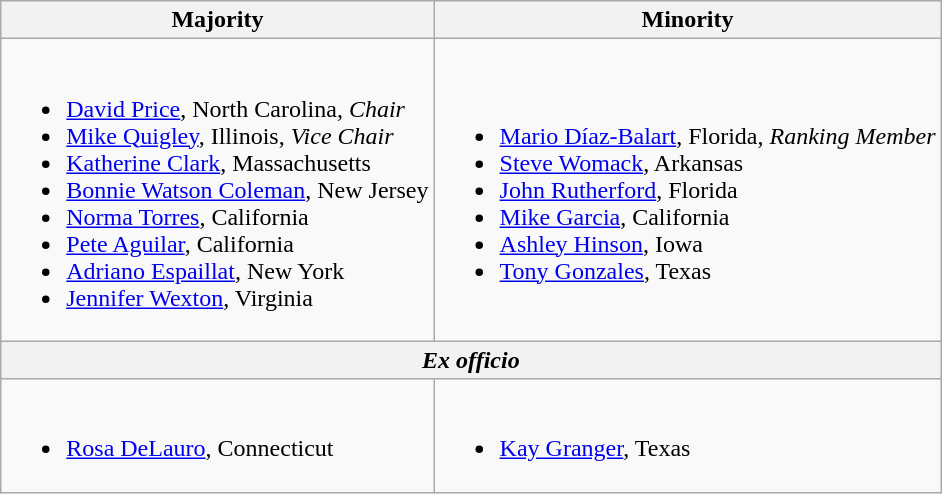<table class=wikitable>
<tr>
<th>Majority</th>
<th>Minority</th>
</tr>
<tr>
<td><br><ul><li><a href='#'>David Price</a>, North Carolina, <em>Chair</em></li><li><a href='#'>Mike Quigley</a>, Illinois, <em>Vice Chair</em></li><li><a href='#'>Katherine Clark</a>, Massachusetts</li><li><a href='#'>Bonnie Watson Coleman</a>, New Jersey</li><li><a href='#'>Norma Torres</a>, California</li><li><a href='#'>Pete Aguilar</a>, California</li><li><a href='#'>Adriano Espaillat</a>, New York</li><li><a href='#'>Jennifer Wexton</a>, Virginia</li></ul></td>
<td><br><ul><li><a href='#'>Mario Díaz-Balart</a>, Florida, <em>Ranking Member</em></li><li><a href='#'>Steve Womack</a>, Arkansas</li><li><a href='#'>John Rutherford</a>, Florida</li><li><a href='#'>Mike Garcia</a>, California</li><li><a href='#'>Ashley Hinson</a>, Iowa</li><li><a href='#'>Tony Gonzales</a>, Texas</li></ul></td>
</tr>
<tr>
<th colspan=2><em>Ex officio</em></th>
</tr>
<tr>
<td><br><ul><li><a href='#'>Rosa DeLauro</a>, Connecticut</li></ul></td>
<td><br><ul><li><a href='#'>Kay Granger</a>, Texas</li></ul></td>
</tr>
</table>
